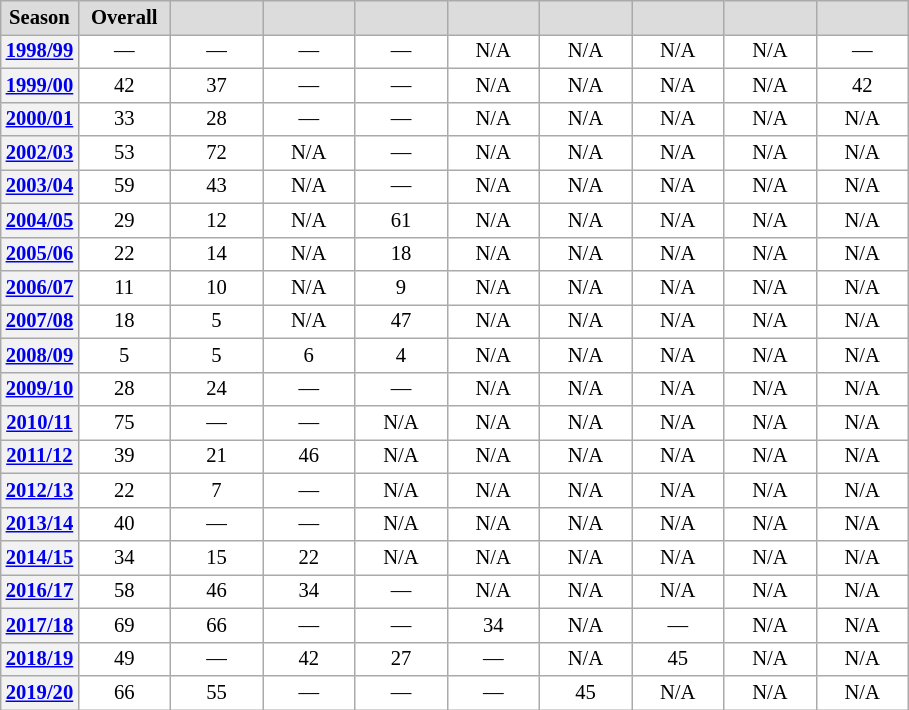<table class="wikitable plainrowheaders" style="background:#fff; font-size:86%; line-height:16px; border:gray solid 1px; border-collapse:collapse;">
<tr style="background:#ccc; text-align:center;">
<th scope="col" style="background:#dcdcdc; width:45px;">Season</th>
<th scope="col" style="background:#dcdcdc; width:55px;">Overall</th>
<th scope="col" style="background:#dcdcdc; width:55px;"></th>
<th scope="col" style="background:#dcdcdc; width:55px;"></th>
<th scope="col" style="background:#dcdcdc; width:55px;"></th>
<th scope="col" style="background:#dcdcdc; width:55px;"></th>
<th scope="col" style="background:#dcdcdc; width:55px;"></th>
<th scope="col" style="background:#dcdcdc; width:55px;"></th>
<th scope="col" style="background:#dcdcdc; width:55px;"></th>
<th scope="col" style="background:#dcdcdc; width:55px;"></th>
</tr>
<tr>
<th scope=row align=center><a href='#'>1998/99</a></th>
<td align=center>—</td>
<td align=center>—</td>
<td align=center>—</td>
<td align=center>—</td>
<td align=center>N/A</td>
<td align=center>N/A</td>
<td align=center>N/A</td>
<td align=center>N/A</td>
<td align=center>—</td>
</tr>
<tr>
<th scope=row align=center><a href='#'>1999/00</a></th>
<td align=center>42</td>
<td align=center>37</td>
<td align=center>—</td>
<td align=center>—</td>
<td align=center>N/A</td>
<td align=center>N/A</td>
<td align=center>N/A</td>
<td align=center>N/A</td>
<td align=center>42</td>
</tr>
<tr>
<th scope=row align=center><a href='#'>2000/01</a></th>
<td align=center>33</td>
<td align=center>28</td>
<td align=center>—</td>
<td align=center>—</td>
<td align=center>N/A</td>
<td align=center>N/A</td>
<td align=center>N/A</td>
<td align=center>N/A</td>
<td align=center>N/A</td>
</tr>
<tr>
<th scope=row align=center><a href='#'>2002/03</a></th>
<td align=center>53</td>
<td align=center>72</td>
<td align=center>N/A</td>
<td align=center>—</td>
<td align=center>N/A</td>
<td align=center>N/A</td>
<td align=center>N/A</td>
<td align=center>N/A</td>
<td align=center>N/A</td>
</tr>
<tr>
<th scope=row align=center><a href='#'>2003/04</a></th>
<td align=center>59</td>
<td align=center>43</td>
<td align=center>N/A</td>
<td align=center>—</td>
<td align=center>N/A</td>
<td align=center>N/A</td>
<td align=center>N/A</td>
<td align=center>N/A</td>
<td align=center>N/A</td>
</tr>
<tr>
<th scope=row align=center><a href='#'>2004/05</a></th>
<td align=center>29</td>
<td align=center>12</td>
<td align=center>N/A</td>
<td align=center>61</td>
<td align=center>N/A</td>
<td align=center>N/A</td>
<td align=center>N/A</td>
<td align=center>N/A</td>
<td align=center>N/A</td>
</tr>
<tr>
<th scope=row align=center><a href='#'>2005/06</a></th>
<td align=center>22</td>
<td align=center>14</td>
<td align=center>N/A</td>
<td align=center>18</td>
<td align=center>N/A</td>
<td align=center>N/A</td>
<td align=center>N/A</td>
<td align=center>N/A</td>
<td align=center>N/A</td>
</tr>
<tr>
<th scope=row align=center><a href='#'>2006/07</a></th>
<td align=center>11</td>
<td align=center>10</td>
<td align=center>N/A</td>
<td align=center>9</td>
<td align=center>N/A</td>
<td align=center>N/A</td>
<td align=center>N/A</td>
<td align=center>N/A</td>
<td align=center>N/A</td>
</tr>
<tr>
<th scope=row align=center><a href='#'>2007/08</a></th>
<td align=center>18</td>
<td align=center>5</td>
<td align=center>N/A</td>
<td align=center>47</td>
<td align=center>N/A</td>
<td align=center>N/A</td>
<td align=center>N/A</td>
<td align=center>N/A</td>
<td align=center>N/A</td>
</tr>
<tr>
<th scope=row align=center><a href='#'>2008/09</a></th>
<td align=center>5</td>
<td align=center>5</td>
<td align=center>6</td>
<td align=center>4</td>
<td align=center>N/A</td>
<td align=center>N/A</td>
<td align=center>N/A</td>
<td align=center>N/A</td>
<td align=center>N/A</td>
</tr>
<tr>
<th scope=row align=center><a href='#'>2009/10</a></th>
<td align=center>28</td>
<td align=center>24</td>
<td align=center>—</td>
<td align=center>—</td>
<td align=center>N/A</td>
<td align=center>N/A</td>
<td align=center>N/A</td>
<td align=center>N/A</td>
<td align=center>N/A</td>
</tr>
<tr>
<th scope=row align=center><a href='#'>2010/11</a></th>
<td align=center>75</td>
<td align=center>—</td>
<td align=center>—</td>
<td align=center>N/A</td>
<td align=center>N/A</td>
<td align=center>N/A</td>
<td align=center>N/A</td>
<td align=center>N/A</td>
<td align=center>N/A</td>
</tr>
<tr>
<th scope=row align=center><a href='#'>2011/12</a></th>
<td align=center>39</td>
<td align=center>21</td>
<td align=center>46</td>
<td align=center>N/A</td>
<td align=center>N/A</td>
<td align=center>N/A</td>
<td align=center>N/A</td>
<td align=center>N/A</td>
<td align=center>N/A</td>
</tr>
<tr>
<th scope=row align=center><a href='#'>2012/13</a></th>
<td align=center>22</td>
<td align=center>7</td>
<td align=center>—</td>
<td align=center>N/A</td>
<td align=center>N/A</td>
<td align=center>N/A</td>
<td align=center>N/A</td>
<td align=center>N/A</td>
<td align=center>N/A</td>
</tr>
<tr>
<th scope=row align=center><a href='#'>2013/14</a></th>
<td align=center>40</td>
<td align=center>—</td>
<td align=center>—</td>
<td align=center>N/A</td>
<td align=center>N/A</td>
<td align=center>N/A</td>
<td align=center>N/A</td>
<td align=center>N/A</td>
<td align=center>N/A</td>
</tr>
<tr>
<th scope=row align=center><a href='#'>2014/15</a></th>
<td align=center>34</td>
<td align=center>15</td>
<td align=center>22</td>
<td align=center>N/A</td>
<td align=center>N/A</td>
<td align=center>N/A</td>
<td align=center>N/A</td>
<td align=center>N/A</td>
<td align=center>N/A</td>
</tr>
<tr>
<th scope=row align=center><a href='#'>2016/17</a></th>
<td align=center>58</td>
<td align=center>46</td>
<td align=center>34</td>
<td align=center>—</td>
<td align=center>N/A</td>
<td align=center>N/A</td>
<td align=center>N/A</td>
<td align=center>N/A</td>
<td align=center>N/A</td>
</tr>
<tr>
<th scope=row align=center><a href='#'>2017/18</a></th>
<td align=center>69</td>
<td align=center>66</td>
<td align=center>—</td>
<td align=center>—</td>
<td align=center>34</td>
<td align=center>N/A</td>
<td align=center>—</td>
<td align=center>N/A</td>
<td align=center>N/A</td>
</tr>
<tr>
<th scope=row align=center><a href='#'>2018/19</a></th>
<td align=center>49</td>
<td align=center>—</td>
<td align=center>42</td>
<td align=center>27</td>
<td align=center>—</td>
<td align=center>N/A</td>
<td align=center>45</td>
<td align=center>N/A</td>
<td align=center>N/A</td>
</tr>
<tr>
<th scope=row align=center><a href='#'>2019/20</a></th>
<td align=center>66</td>
<td align=center>55</td>
<td align=center>—</td>
<td align=center>—</td>
<td align=center>—</td>
<td align=center>45</td>
<td align=center>N/A</td>
<td align=center>N/A</td>
<td align=center>N/A</td>
</tr>
</table>
